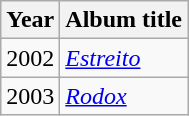<table class="wikitable">
<tr>
<th>Year</th>
<th>Album title</th>
</tr>
<tr>
<td>2002</td>
<td><em><a href='#'>Estreito</a></em></td>
</tr>
<tr>
<td>2003</td>
<td><em><a href='#'>Rodox</a></em></td>
</tr>
</table>
